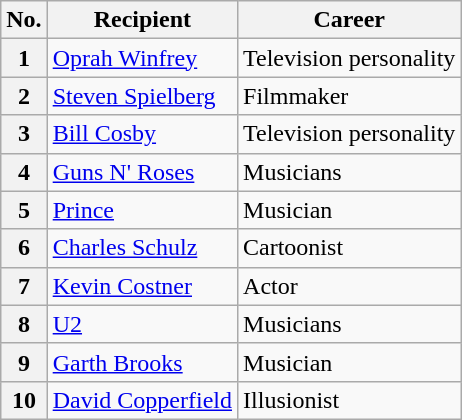<table class="wikitable plainrowheaders">
<tr>
<th scope="col">No.</th>
<th scope="col">Recipient</th>
<th scope="col">Career</th>
</tr>
<tr>
<th scope="row">1</th>
<td> <a href='#'>Oprah Winfrey</a></td>
<td>Television personality</td>
</tr>
<tr>
<th scope="row">2</th>
<td> <a href='#'>Steven Spielberg</a></td>
<td>Filmmaker</td>
</tr>
<tr>
<th scope="row">3</th>
<td> <a href='#'>Bill Cosby</a></td>
<td>Television personality</td>
</tr>
<tr>
<th scope="row">4</th>
<td> <a href='#'>Guns N' Roses</a></td>
<td>Musicians</td>
</tr>
<tr>
<th scope="row">5</th>
<td> <a href='#'>Prince</a></td>
<td>Musician</td>
</tr>
<tr>
<th scope="row">6</th>
<td> <a href='#'>Charles Schulz</a></td>
<td>Cartoonist</td>
</tr>
<tr>
<th scope="row">7</th>
<td> <a href='#'>Kevin Costner</a></td>
<td>Actor</td>
</tr>
<tr>
<th scope="row">8</th>
<td> <a href='#'>U2</a></td>
<td>Musicians</td>
</tr>
<tr>
<th scope="row">9</th>
<td> <a href='#'>Garth Brooks</a></td>
<td>Musician</td>
</tr>
<tr>
<th scope="row">10</th>
<td> <a href='#'>David Copperfield</a></td>
<td>Illusionist</td>
</tr>
</table>
